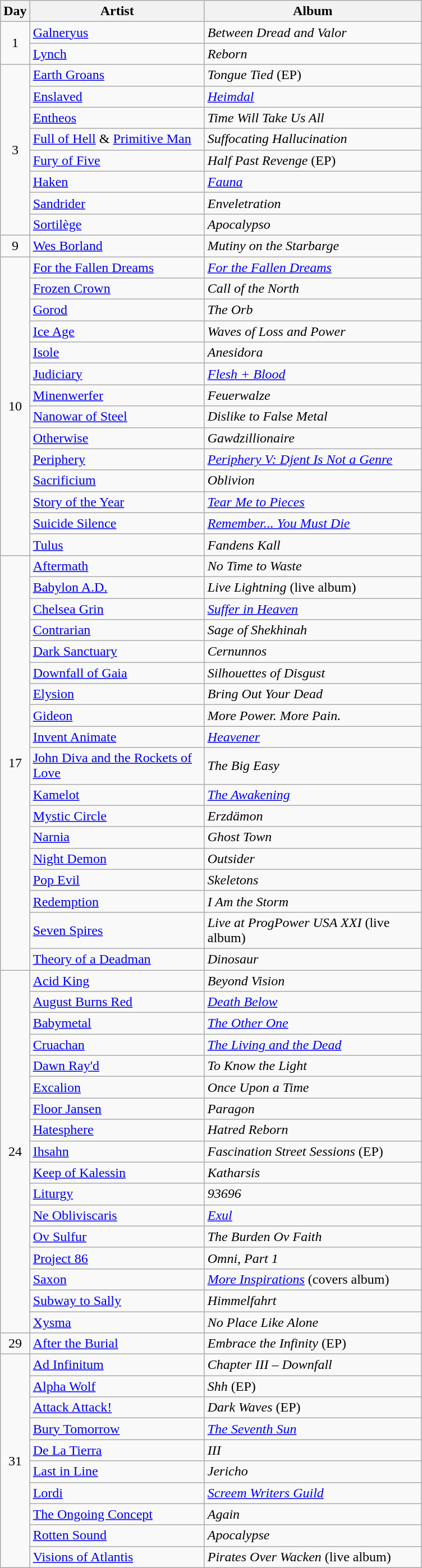<table class="wikitable" id="table_March">
<tr>
<th style="width:20px;">Day</th>
<th style="width:200px;">Artist</th>
<th style="width:250px;">Album</th>
</tr>
<tr>
<td style="text-align:center;" rowspan="2">1</td>
<td><a href='#'>Galneryus</a></td>
<td><em>Between Dread and Valor</em></td>
</tr>
<tr>
<td><a href='#'>Lynch</a></td>
<td><em>Reborn</em></td>
</tr>
<tr>
<td style="text-align:center;" rowspan="8">3</td>
<td><a href='#'>Earth Groans</a></td>
<td><em>Tongue Tied</em> (EP)</td>
</tr>
<tr>
<td><a href='#'>Enslaved</a></td>
<td><em><a href='#'>Heimdal</a></em></td>
</tr>
<tr>
<td><a href='#'>Entheos</a></td>
<td><em>Time Will Take Us All</em></td>
</tr>
<tr>
<td><a href='#'>Full of Hell</a> & <a href='#'>Primitive Man</a></td>
<td><em>Suffocating Hallucination</em></td>
</tr>
<tr>
<td><a href='#'>Fury of Five</a></td>
<td><em>Half Past Revenge</em> (EP)</td>
</tr>
<tr>
<td><a href='#'>Haken</a></td>
<td><em><a href='#'>Fauna</a></em></td>
</tr>
<tr>
<td><a href='#'>Sandrider</a></td>
<td><em>Enveletration</em></td>
</tr>
<tr>
<td><a href='#'>Sortilège</a></td>
<td><em>Apocalypso</em></td>
</tr>
<tr>
<td style="text-align:center;" rowspan="1">9</td>
<td><a href='#'>Wes Borland</a></td>
<td><em>Mutiny on the Starbarge</em></td>
</tr>
<tr>
<td rowspan="14" style="text-align:center;">10</td>
<td><a href='#'>For the Fallen Dreams</a></td>
<td><em><a href='#'>For the Fallen Dreams</a></em></td>
</tr>
<tr>
<td><a href='#'>Frozen Crown</a></td>
<td><em>Call of the North</em></td>
</tr>
<tr>
<td><a href='#'>Gorod</a></td>
<td><em>The Orb</em></td>
</tr>
<tr>
<td><a href='#'>Ice Age</a></td>
<td><em>Waves of Loss and Power</em></td>
</tr>
<tr>
<td><a href='#'>Isole</a></td>
<td><em>Anesidora</em></td>
</tr>
<tr>
<td><a href='#'>Judiciary</a></td>
<td><em><a href='#'>Flesh + Blood</a></em></td>
</tr>
<tr>
<td><a href='#'>Minenwerfer</a></td>
<td><em>Feuerwalze</em></td>
</tr>
<tr>
<td><a href='#'>Nanowar of Steel</a></td>
<td><em>Dislike to False Metal</em></td>
</tr>
<tr>
<td><a href='#'>Otherwise</a></td>
<td><em>Gawdzillionaire</em></td>
</tr>
<tr>
<td><a href='#'>Periphery</a></td>
<td><em><a href='#'>Periphery V: Djent Is Not a Genre</a></em></td>
</tr>
<tr>
<td><a href='#'>Sacrificium</a></td>
<td><em>Oblivion</em></td>
</tr>
<tr>
<td><a href='#'>Story of the Year</a></td>
<td><em><a href='#'>Tear Me to Pieces</a></em></td>
</tr>
<tr>
<td><a href='#'>Suicide Silence</a></td>
<td><em><a href='#'>Remember... You Must Die</a></em></td>
</tr>
<tr>
<td><a href='#'>Tulus</a></td>
<td><em>Fandens Kall</em></td>
</tr>
<tr>
<td style="text-align:center;" rowspan="18">17</td>
<td><a href='#'>Aftermath</a></td>
<td><em>No Time to Waste</em></td>
</tr>
<tr>
<td><a href='#'>Babylon A.D.</a></td>
<td><em>Live Lightning</em> (live album)</td>
</tr>
<tr>
<td><a href='#'>Chelsea Grin</a></td>
<td><em><a href='#'>Suffer in Heaven</a></em></td>
</tr>
<tr>
<td><a href='#'>Contrarian</a></td>
<td><em>Sage of Shekhinah</em></td>
</tr>
<tr>
<td><a href='#'>Dark Sanctuary</a></td>
<td><em>Cernunnos</em></td>
</tr>
<tr>
<td><a href='#'>Downfall of Gaia</a></td>
<td><em>Silhouettes of Disgust</em></td>
</tr>
<tr>
<td><a href='#'>Elysion</a></td>
<td><em>Bring Out Your Dead</em></td>
</tr>
<tr>
<td><a href='#'>Gideon</a></td>
<td><em>More Power. More Pain.</em></td>
</tr>
<tr>
<td><a href='#'>Invent Animate</a></td>
<td><em><a href='#'>Heavener</a></em></td>
</tr>
<tr>
<td><a href='#'>John Diva and the Rockets of Love</a></td>
<td><em>The Big Easy</em></td>
</tr>
<tr>
<td><a href='#'>Kamelot</a></td>
<td><em><a href='#'>The Awakening</a></em></td>
</tr>
<tr>
<td><a href='#'>Mystic Circle</a></td>
<td><em>Erzdämon</em></td>
</tr>
<tr>
<td><a href='#'>Narnia</a></td>
<td><em>Ghost Town</em></td>
</tr>
<tr>
<td><a href='#'>Night Demon</a></td>
<td><em>Outsider</em></td>
</tr>
<tr>
<td><a href='#'>Pop Evil</a></td>
<td><em>Skeletons</em></td>
</tr>
<tr>
<td><a href='#'>Redemption</a></td>
<td><em>I Am the Storm</em></td>
</tr>
<tr>
<td><a href='#'>Seven Spires</a></td>
<td><em>Live at ProgPower USA XXI</em> (live album)</td>
</tr>
<tr>
<td><a href='#'>Theory of a Deadman</a></td>
<td><em>Dinosaur</em></td>
</tr>
<tr>
<td rowspan="17" style="text-align:center;">24</td>
<td><a href='#'>Acid King</a></td>
<td><em>Beyond Vision</em></td>
</tr>
<tr>
<td><a href='#'>August Burns Red</a></td>
<td><em><a href='#'>Death Below</a></em></td>
</tr>
<tr>
<td><a href='#'>Babymetal</a></td>
<td><em><a href='#'>The Other One</a></em></td>
</tr>
<tr>
<td><a href='#'>Cruachan</a></td>
<td><em><a href='#'>The Living and the Dead</a></em></td>
</tr>
<tr>
<td><a href='#'>Dawn Ray'd</a></td>
<td><em>To Know the Light</em></td>
</tr>
<tr>
<td><a href='#'>Excalion</a></td>
<td><em>Once Upon a Time</em></td>
</tr>
<tr>
<td><a href='#'>Floor Jansen</a></td>
<td><em>Paragon</em></td>
</tr>
<tr>
<td><a href='#'>Hatesphere</a></td>
<td><em>Hatred Reborn</em></td>
</tr>
<tr>
<td><a href='#'>Ihsahn</a></td>
<td><em>Fascination Street Sessions</em> (EP)</td>
</tr>
<tr>
<td><a href='#'>Keep of Kalessin</a></td>
<td><em>Katharsis</em></td>
</tr>
<tr>
<td><a href='#'>Liturgy</a></td>
<td><em>93696</em></td>
</tr>
<tr>
<td><a href='#'>Ne Obliviscaris</a></td>
<td><em><a href='#'>Exul</a></em></td>
</tr>
<tr>
<td><a href='#'>Ov Sulfur</a></td>
<td><em>The Burden Ov Faith</em></td>
</tr>
<tr>
<td><a href='#'>Project 86</a></td>
<td><em>Omni, Part 1</em></td>
</tr>
<tr>
<td><a href='#'>Saxon</a></td>
<td><em><a href='#'>More Inspirations</a></em> (covers album)</td>
</tr>
<tr>
<td><a href='#'>Subway to Sally</a></td>
<td><em>Himmelfahrt</em></td>
</tr>
<tr>
<td><a href='#'>Xysma</a></td>
<td><em>No Place Like Alone</em></td>
</tr>
<tr>
<td style="text-align:center;" rowspan="1">29</td>
<td><a href='#'>After the Burial</a></td>
<td><em>Embrace the Infinity</em> (EP)</td>
</tr>
<tr>
<td style="text-align:center;" rowspan="10">31</td>
<td><a href='#'>Ad Infinitum</a></td>
<td><em>Chapter III – Downfall</em></td>
</tr>
<tr>
<td><a href='#'>Alpha Wolf</a></td>
<td><em>Shh</em> (EP)</td>
</tr>
<tr>
<td><a href='#'>Attack Attack!</a></td>
<td><em>Dark Waves</em> (EP)</td>
</tr>
<tr>
<td><a href='#'>Bury Tomorrow</a></td>
<td><em><a href='#'>The Seventh Sun</a></em></td>
</tr>
<tr>
<td><a href='#'>De La Tierra</a></td>
<td><em>III</em></td>
</tr>
<tr>
<td><a href='#'>Last in Line</a></td>
<td><em>Jericho</em></td>
</tr>
<tr>
<td><a href='#'>Lordi</a></td>
<td><em><a href='#'>Screem Writers Guild</a></em></td>
</tr>
<tr>
<td><a href='#'>The Ongoing Concept</a></td>
<td><em>Again</em></td>
</tr>
<tr>
<td><a href='#'>Rotten Sound</a></td>
<td><em>Apocalypse</em></td>
</tr>
<tr>
<td><a href='#'>Visions of Atlantis</a></td>
<td><em>Pirates Over Wacken</em> (live album)</td>
</tr>
</table>
